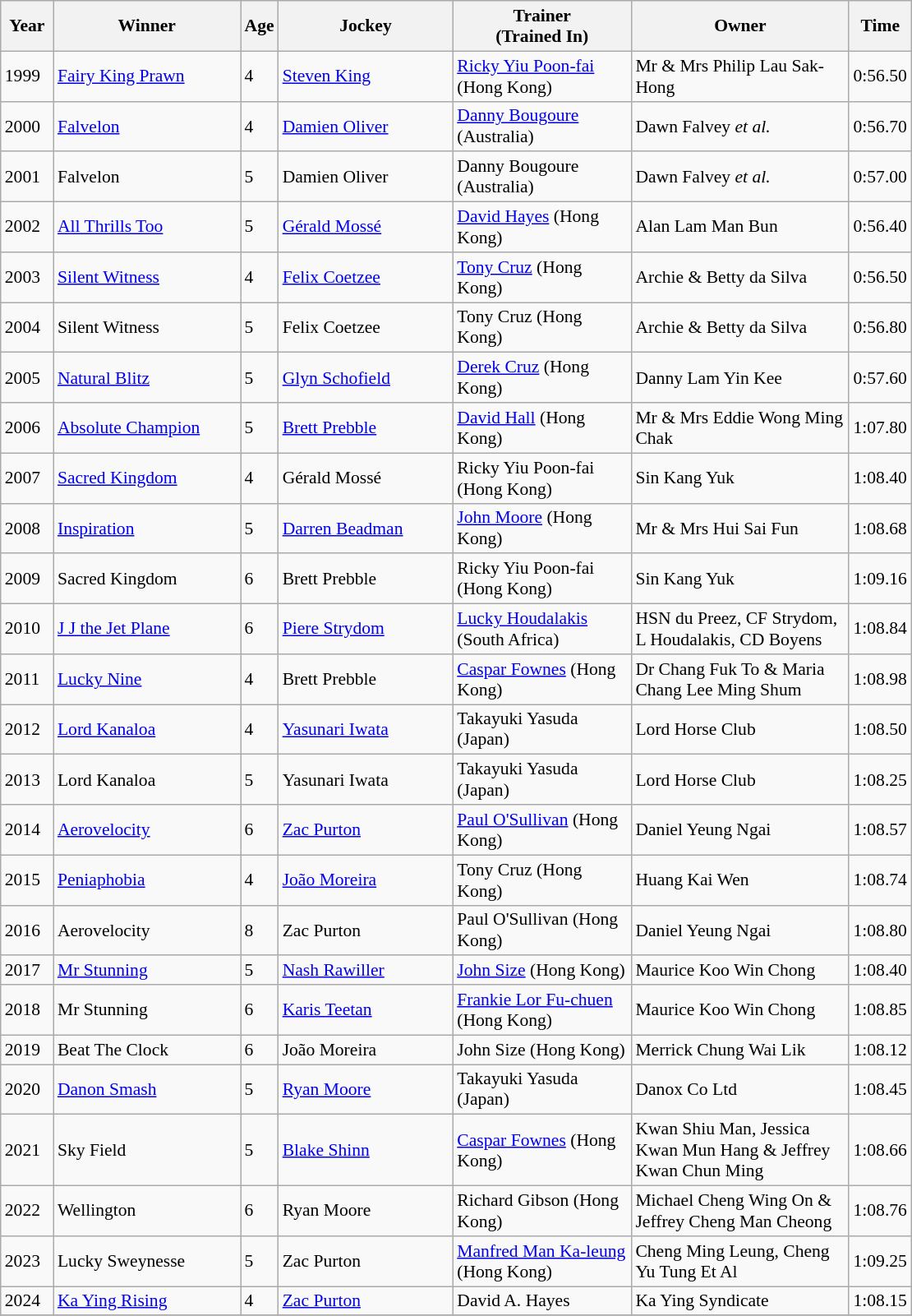<table class="wikitable sortable" style="font-size:90%">
<tr>
<th width="36px">Year<br></th>
<th width="145px">Winner<br></th>
<th>Age<br></th>
<th width="135px">Jockey<br></th>
<th width="138px">Trainer<br> (Trained In)</th>
<th width="170px">Owner<br></th>
<th>Time<br></th>
</tr>
<tr>
<td>1999</td>
<td><a href='#'>Fairy King Prawn</a></td>
<td>4</td>
<td><a href='#'>Steven King</a></td>
<td><a href='#'>Ricky Yiu Poon-fai</a> (Hong Kong)</td>
<td>Mr & Mrs Philip Lau Sak-Hong</td>
<td>0:56.50</td>
</tr>
<tr>
<td>2000</td>
<td><a href='#'>Falvelon</a></td>
<td>4</td>
<td><a href='#'>Damien Oliver</a></td>
<td><a href='#'>Danny Bougoure</a> (Australia)</td>
<td>Dawn Falvey <em>et al.</em></td>
<td>0:56.70</td>
</tr>
<tr>
<td>2001</td>
<td>Falvelon</td>
<td>5</td>
<td>Damien Oliver</td>
<td>Danny Bougoure (Australia)</td>
<td>Dawn Falvey <em>et al.</em></td>
<td>0:57.00</td>
</tr>
<tr>
<td>2002</td>
<td><a href='#'>All Thrills Too</a></td>
<td>5</td>
<td><a href='#'>Gérald Mossé</a></td>
<td><a href='#'>David Hayes</a> (Hong Kong)</td>
<td>Alan Lam Man Bun</td>
<td>0:56.40</td>
</tr>
<tr>
<td>2003</td>
<td><a href='#'>Silent Witness</a></td>
<td>4</td>
<td><a href='#'>Felix Coetzee</a></td>
<td><a href='#'>Tony Cruz</a> (Hong Kong)</td>
<td>Archie & Betty da Silva</td>
<td>0:56.50</td>
</tr>
<tr>
<td>2004</td>
<td>Silent Witness</td>
<td>5</td>
<td>Felix Coetzee</td>
<td>Tony Cruz (Hong Kong)</td>
<td>Archie & Betty da Silva</td>
<td>0:56.80</td>
</tr>
<tr>
<td>2005</td>
<td><a href='#'>Natural Blitz</a></td>
<td>5</td>
<td><a href='#'>Glyn Schofield</a></td>
<td><a href='#'>Derek Cruz</a> (Hong Kong)</td>
<td>Danny Lam Yin Kee</td>
<td>0:57.60</td>
</tr>
<tr>
<td>2006</td>
<td><a href='#'>Absolute Champion</a></td>
<td>5</td>
<td><a href='#'>Brett Prebble</a></td>
<td><a href='#'>David Hall</a> (Hong Kong)</td>
<td>Mr & Mrs Eddie Wong Ming Chak</td>
<td>1:07.80</td>
</tr>
<tr>
<td>2007</td>
<td><a href='#'>Sacred Kingdom</a></td>
<td>4</td>
<td>Gérald Mossé</td>
<td>Ricky Yiu Poon-fai (Hong Kong)</td>
<td>Sin Kang Yuk</td>
<td>1:08.40</td>
</tr>
<tr>
<td>2008</td>
<td><a href='#'>Inspiration</a></td>
<td>5</td>
<td><a href='#'>Darren Beadman</a></td>
<td><a href='#'>John Moore</a> (Hong Kong)</td>
<td>Mr & Mrs Hui Sai Fun</td>
<td>1:08.68</td>
</tr>
<tr>
<td>2009</td>
<td>Sacred Kingdom</td>
<td>6</td>
<td>Brett Prebble</td>
<td>Ricky Yiu Poon-fai (Hong Kong)</td>
<td>Sin Kang Yuk</td>
<td>1:09.16</td>
</tr>
<tr>
<td>2010</td>
<td><a href='#'>J J the Jet Plane</a></td>
<td>6</td>
<td><a href='#'>Piere Strydom</a></td>
<td><a href='#'>Lucky Houdalakis</a> (South Africa)</td>
<td>HSN du Preez, CF Strydom, L Houdalakis, CD Boyens</td>
<td>1:08.84</td>
</tr>
<tr>
<td>2011</td>
<td><a href='#'>Lucky Nine</a></td>
<td>4</td>
<td>Brett Prebble</td>
<td><a href='#'>Caspar Fownes</a> (Hong Kong)</td>
<td>Dr Chang Fuk To & Maria Chang Lee Ming Shum</td>
<td>1:08.98</td>
</tr>
<tr>
<td>2012</td>
<td><a href='#'>Lord Kanaloa</a></td>
<td>4</td>
<td><a href='#'>Yasunari Iwata</a></td>
<td>Takayuki Yasuda (Japan)</td>
<td>Lord Horse Club</td>
<td>1:08.50</td>
</tr>
<tr>
<td>2013</td>
<td>Lord Kanaloa</td>
<td>5</td>
<td>Yasunari Iwata</td>
<td>Takayuki Yasuda (Japan)</td>
<td>Lord Horse Club</td>
<td>1:08.25</td>
</tr>
<tr>
<td>2014</td>
<td><a href='#'>Aerovelocity</a></td>
<td>6</td>
<td><a href='#'>Zac Purton</a></td>
<td><a href='#'>Paul O'Sullivan</a> (Hong Kong)</td>
<td>Daniel Yeung Ngai</td>
<td>1:08.57</td>
</tr>
<tr>
<td>2015</td>
<td><a href='#'>Peniaphobia</a></td>
<td>4</td>
<td><a href='#'>João Moreira</a></td>
<td>Tony Cruz (Hong Kong)</td>
<td>Huang Kai Wen</td>
<td>1:08.74</td>
</tr>
<tr>
<td>2016</td>
<td>Aerovelocity</td>
<td>8</td>
<td>Zac Purton</td>
<td>Paul O'Sullivan (Hong Kong)</td>
<td>Daniel Yeung Ngai</td>
<td>1:08.80</td>
</tr>
<tr>
<td>2017</td>
<td><a href='#'>Mr Stunning</a></td>
<td>5</td>
<td><a href='#'>Nash Rawiller</a></td>
<td><a href='#'>John Size</a> (Hong Kong)</td>
<td>Maurice Koo Win Chong</td>
<td>1:08.40</td>
</tr>
<tr>
<td>2018</td>
<td>Mr Stunning</td>
<td>6</td>
<td><a href='#'>Karis Teetan</a></td>
<td><a href='#'>Frankie Lor Fu-chuen</a> (Hong Kong)</td>
<td>Maurice Koo Win Chong</td>
<td>1:08.85</td>
</tr>
<tr>
<td>2019</td>
<td>Beat The Clock</td>
<td>6</td>
<td>João Moreira</td>
<td>John Size (Hong Kong)</td>
<td>Merrick Chung Wai Lik</td>
<td>1:08.12</td>
</tr>
<tr>
<td>2020</td>
<td><a href='#'>Danon Smash</a></td>
<td>5</td>
<td><a href='#'>Ryan Moore</a></td>
<td>Takayuki Yasuda (Japan)</td>
<td>Danox Co Ltd</td>
<td>1:08.45</td>
</tr>
<tr>
<td>2021</td>
<td>Sky Field</td>
<td>5</td>
<td><a href='#'>Blake Shinn</a></td>
<td><a href='#'>Caspar Fownes</a> (Hong Kong)</td>
<td>Kwan Shiu Man, Jessica Kwan Mun Hang & Jeffrey Kwan Chun Ming</td>
<td>1:08.66</td>
</tr>
<tr>
<td>2022</td>
<td>Wellington</td>
<td>6</td>
<td>Ryan Moore</td>
<td>Richard Gibson (Hong Kong)</td>
<td>Michael Cheng Wing On & Jeffrey Cheng Man Cheong</td>
<td>1:08.76</td>
</tr>
<tr>
<td>2023</td>
<td>Lucky Sweynesse</td>
<td>5</td>
<td>Zac Purton</td>
<td><a href='#'>Manfred Man Ka-leung</a> (Hong Kong)</td>
<td>Cheng Ming Leung, Cheng Yu Tung Et Al</td>
<td>1:09.25</td>
</tr>
<tr>
<td>2024</td>
<td><a href='#'>Ka Ying Rising</a></td>
<td>4</td>
<td><a href='#'>Zac Purton</a></td>
<td>David A. Hayes</td>
<td>Ka Ying Syndicate</td>
<td>1:08.15</td>
</tr>
<tr>
</tr>
</table>
